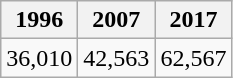<table class="wikitable">
<tr>
<th>1996</th>
<th>2007</th>
<th>2017</th>
</tr>
<tr>
<td>36,010</td>
<td>42,563</td>
<td>62,567</td>
</tr>
</table>
